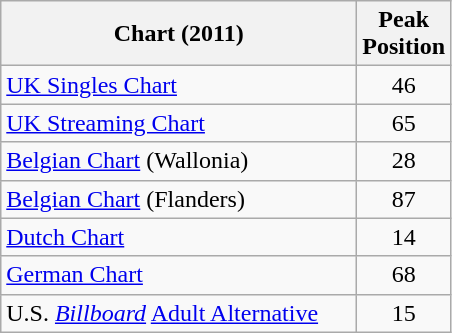<table class="wikitable sortable">
<tr>
<th style="width: 230px;">Chart (2011)</th>
<th style="width: 50px;">Peak<br>Position</th>
</tr>
<tr>
<td><a href='#'>UK Singles Chart</a></td>
<td style="text-align: center;">46</td>
</tr>
<tr>
<td><a href='#'>UK Streaming Chart</a></td>
<td style="text-align: center;">65</td>
</tr>
<tr>
<td><a href='#'>Belgian Chart</a> (Wallonia)</td>
<td style="text-align: center;">28</td>
</tr>
<tr>
<td><a href='#'>Belgian Chart</a> (Flanders)</td>
<td style="text-align: center;">87</td>
</tr>
<tr>
<td><a href='#'>Dutch Chart</a></td>
<td style="text-align: center;">14</td>
</tr>
<tr>
<td><a href='#'>German Chart</a></td>
<td style="text-align: center;">68</td>
</tr>
<tr>
<td>U.S. <em><a href='#'>Billboard</a></em> <a href='#'>Adult Alternative</a></td>
<td style="text-align: center;">15</td>
</tr>
</table>
